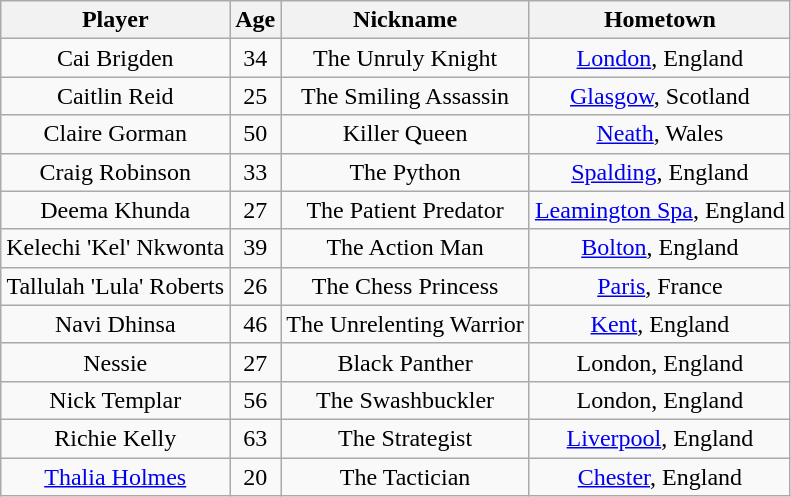<table class="wikitable" style="text-align:center">
<tr>
<th>Player</th>
<th>Age</th>
<th>Nickname</th>
<th>Hometown</th>
</tr>
<tr>
<td>Cai Brigden</td>
<td>34</td>
<td>The Unruly Knight</td>
<td><a href='#'>London</a>, England</td>
</tr>
<tr>
<td>Caitlin Reid</td>
<td>25</td>
<td>The Smiling Assassin</td>
<td><a href='#'>Glasgow</a>, Scotland</td>
</tr>
<tr>
<td>Claire Gorman</td>
<td>50</td>
<td>Killer Queen</td>
<td><a href='#'>Neath</a>, Wales</td>
</tr>
<tr>
<td>Craig Robinson</td>
<td>33</td>
<td>The Python</td>
<td><a href='#'>Spalding</a>, England</td>
</tr>
<tr>
<td>Deema Khunda</td>
<td>27</td>
<td>The Patient Predator</td>
<td><a href='#'>Leamington Spa</a>, England</td>
</tr>
<tr>
<td>Kelechi 'Kel' Nkwonta</td>
<td>39</td>
<td>The Action Man</td>
<td><a href='#'>Bolton</a>, England</td>
</tr>
<tr>
<td>Tallulah 'Lula' Roberts</td>
<td>26</td>
<td>The Chess Princess</td>
<td><a href='#'>Paris</a>, France</td>
</tr>
<tr>
<td>Navi Dhinsa</td>
<td>46</td>
<td>The Unrelenting Warrior</td>
<td><a href='#'>Kent</a>, England</td>
</tr>
<tr>
<td>Nessie</td>
<td>27</td>
<td>Black Panther</td>
<td>London, England</td>
</tr>
<tr>
<td>Nick Templar</td>
<td>56</td>
<td>The Swashbuckler</td>
<td>London, England</td>
</tr>
<tr>
<td>Richie Kelly</td>
<td>63</td>
<td>The Strategist</td>
<td><a href='#'>Liverpool</a>, England</td>
</tr>
<tr>
<td><a href='#'>Thalia Holmes</a></td>
<td>20</td>
<td>The Tactician</td>
<td><a href='#'>Chester</a>, England</td>
</tr>
</table>
